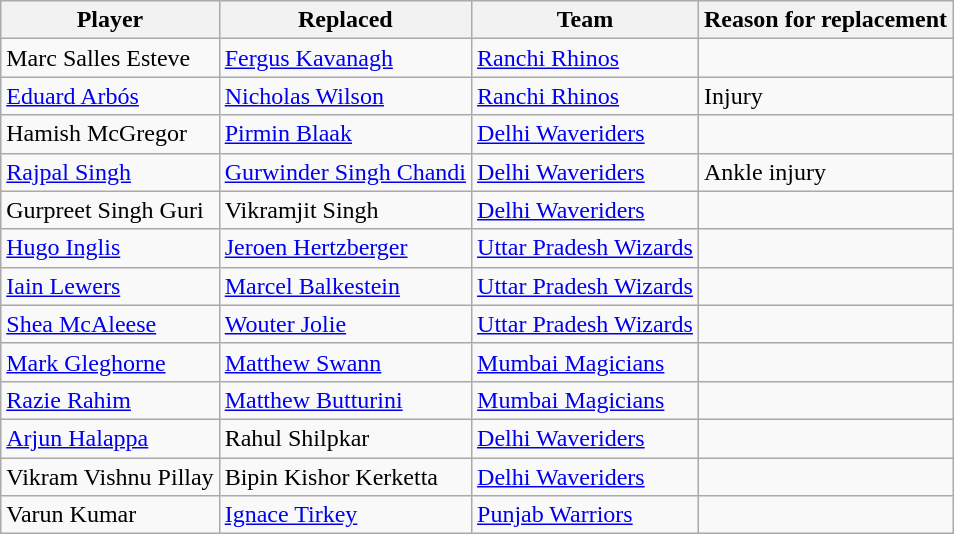<table class="wikitable sortable">
<tr>
<th>Player</th>
<th>Replaced</th>
<th>Team</th>
<th class="unsortable">Reason for replacement</th>
</tr>
<tr>
<td> Marc Salles Esteve</td>
<td> <a href='#'>Fergus Kavanagh</a></td>
<td><a href='#'>Ranchi Rhinos</a></td>
<td></td>
</tr>
<tr>
<td> <a href='#'>Eduard Arbós</a></td>
<td> <a href='#'>Nicholas Wilson</a></td>
<td><a href='#'>Ranchi Rhinos</a></td>
<td>Injury</td>
</tr>
<tr>
<td> Hamish McGregor</td>
<td> <a href='#'>Pirmin Blaak</a></td>
<td><a href='#'>Delhi Waveriders</a></td>
<td></td>
</tr>
<tr>
<td> <a href='#'>Rajpal Singh</a></td>
<td> <a href='#'>Gurwinder Singh Chandi</a></td>
<td><a href='#'>Delhi Waveriders</a></td>
<td>Ankle injury</td>
</tr>
<tr>
<td> Gurpreet Singh Guri</td>
<td> Vikramjit Singh</td>
<td><a href='#'>Delhi Waveriders</a></td>
<td></td>
</tr>
<tr>
<td> <a href='#'>Hugo Inglis</a></td>
<td> <a href='#'>Jeroen Hertzberger</a></td>
<td><a href='#'>Uttar Pradesh Wizards</a></td>
<td></td>
</tr>
<tr>
<td> <a href='#'>Iain Lewers</a></td>
<td> <a href='#'>Marcel Balkestein</a></td>
<td><a href='#'>Uttar Pradesh Wizards</a></td>
<td></td>
</tr>
<tr>
<td> <a href='#'>Shea McAleese</a></td>
<td> <a href='#'>Wouter Jolie</a></td>
<td><a href='#'>Uttar Pradesh Wizards</a></td>
<td></td>
</tr>
<tr>
<td> <a href='#'>Mark Gleghorne</a></td>
<td> <a href='#'>Matthew Swann</a></td>
<td><a href='#'>Mumbai Magicians</a></td>
<td></td>
</tr>
<tr>
<td> <a href='#'>Razie Rahim</a></td>
<td> <a href='#'>Matthew Butturini</a></td>
<td><a href='#'>Mumbai Magicians</a></td>
<td></td>
</tr>
<tr>
<td> <a href='#'>Arjun Halappa</a></td>
<td> Rahul Shilpkar</td>
<td><a href='#'>Delhi Waveriders</a></td>
<td></td>
</tr>
<tr>
<td> Vikram Vishnu Pillay</td>
<td> Bipin Kishor Kerketta</td>
<td><a href='#'>Delhi Waveriders</a></td>
<td></td>
</tr>
<tr>
<td> Varun Kumar</td>
<td> <a href='#'>Ignace Tirkey</a></td>
<td><a href='#'>Punjab Warriors</a></td>
<td></td>
</tr>
</table>
